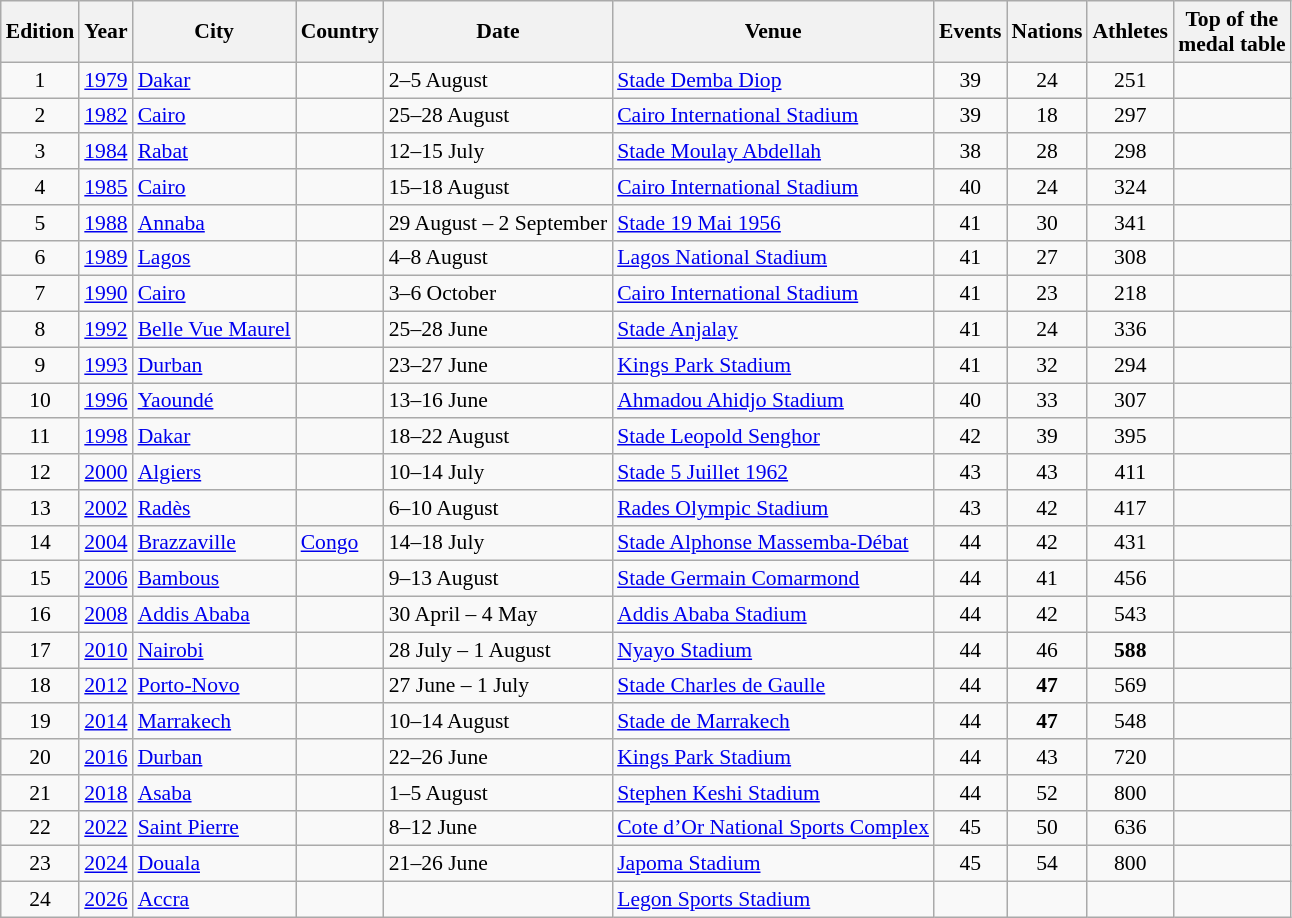<table class="wikitable sortable" style="text-align:left; font-size:90%">
<tr>
<th>Edition</th>
<th>Year</th>
<th>City</th>
<th>Country</th>
<th>Date</th>
<th>Venue</th>
<th>Events</th>
<th>Nations</th>
<th>Athletes</th>
<th>Top of the<br> medal table</th>
</tr>
<tr>
<td align=center>1</td>
<td><a href='#'>1979</a></td>
<td><a href='#'>Dakar</a></td>
<td></td>
<td>2–5 August</td>
<td><a href='#'>Stade Demba Diop</a></td>
<td align=center>39</td>
<td align=center>24</td>
<td align=center>251</td>
<td></td>
</tr>
<tr>
<td align=center>2</td>
<td><a href='#'>1982</a></td>
<td><a href='#'>Cairo</a></td>
<td></td>
<td>25–28 August</td>
<td><a href='#'>Cairo International Stadium</a></td>
<td align=center>39</td>
<td align=center>18</td>
<td align=center>297</td>
<td></td>
</tr>
<tr>
<td align=center>3</td>
<td><a href='#'>1984</a></td>
<td><a href='#'>Rabat</a></td>
<td></td>
<td>12–15 July</td>
<td><a href='#'>Stade Moulay Abdellah</a></td>
<td align=center>38</td>
<td align=center>28</td>
<td align=center>298</td>
<td></td>
</tr>
<tr>
<td align=center>4</td>
<td><a href='#'>1985</a></td>
<td><a href='#'>Cairo</a></td>
<td></td>
<td>15–18 August</td>
<td><a href='#'>Cairo International Stadium</a></td>
<td align=center>40</td>
<td align=center>24</td>
<td align=center>324</td>
<td></td>
</tr>
<tr>
<td align=center>5</td>
<td><a href='#'>1988</a></td>
<td><a href='#'>Annaba</a></td>
<td></td>
<td>29 August – 2 September</td>
<td><a href='#'>Stade 19 Mai 1956</a></td>
<td align=center>41</td>
<td align=center>30</td>
<td align=center>341</td>
<td></td>
</tr>
<tr>
<td align=center>6</td>
<td><a href='#'>1989</a></td>
<td><a href='#'>Lagos</a></td>
<td></td>
<td>4–8 August</td>
<td><a href='#'>Lagos National Stadium</a></td>
<td align=center>41</td>
<td align=center>27</td>
<td align=center>308</td>
<td></td>
</tr>
<tr>
<td align=center>7</td>
<td><a href='#'>1990</a></td>
<td><a href='#'>Cairo</a></td>
<td></td>
<td>3–6 October</td>
<td><a href='#'>Cairo International Stadium</a></td>
<td align=center>41</td>
<td align=center>23</td>
<td align=center>218</td>
<td></td>
</tr>
<tr>
<td align=center>8</td>
<td><a href='#'>1992</a></td>
<td><a href='#'>Belle Vue Maurel</a></td>
<td></td>
<td>25–28 June</td>
<td><a href='#'>Stade Anjalay</a></td>
<td align=center>41</td>
<td align=center>24</td>
<td align=center>336</td>
<td></td>
</tr>
<tr>
<td align=center>9</td>
<td><a href='#'>1993</a></td>
<td><a href='#'>Durban</a></td>
<td></td>
<td>23–27 June</td>
<td><a href='#'>Kings Park Stadium</a></td>
<td align=center>41</td>
<td align=center>32</td>
<td align=center>294</td>
<td></td>
</tr>
<tr>
<td align=center>10</td>
<td><a href='#'>1996</a></td>
<td><a href='#'>Yaoundé</a></td>
<td></td>
<td>13–16 June</td>
<td><a href='#'>Ahmadou Ahidjo Stadium</a></td>
<td align=center>40</td>
<td align=center>33</td>
<td align=center>307</td>
<td></td>
</tr>
<tr>
<td align=center>11</td>
<td><a href='#'>1998</a></td>
<td><a href='#'>Dakar</a></td>
<td></td>
<td>18–22 August</td>
<td><a href='#'>Stade Leopold Senghor</a></td>
<td align=center>42</td>
<td align=center>39</td>
<td align=center>395</td>
<td></td>
</tr>
<tr>
<td align=center>12</td>
<td><a href='#'>2000</a></td>
<td><a href='#'>Algiers</a></td>
<td></td>
<td>10–14 July</td>
<td><a href='#'>Stade 5 Juillet 1962</a></td>
<td align=center>43</td>
<td align=center>43</td>
<td align=center>411</td>
<td></td>
</tr>
<tr>
<td align=center>13</td>
<td><a href='#'>2002</a></td>
<td><a href='#'>Radès</a></td>
<td></td>
<td>6–10 August</td>
<td><a href='#'>Rades Olympic Stadium</a></td>
<td align=center>43</td>
<td align=center>42</td>
<td align=center>417</td>
<td></td>
</tr>
<tr>
<td align=center>14</td>
<td><a href='#'>2004</a></td>
<td><a href='#'>Brazzaville</a></td>
<td> <a href='#'>Congo</a></td>
<td>14–18 July</td>
<td><a href='#'>Stade Alphonse Massemba-Débat</a></td>
<td align=center>44</td>
<td align=center>42</td>
<td align=center>431</td>
<td></td>
</tr>
<tr>
<td align=center>15</td>
<td><a href='#'>2006</a></td>
<td><a href='#'>Bambous</a></td>
<td></td>
<td>9–13 August</td>
<td><a href='#'>Stade Germain Comarmond</a></td>
<td align=center>44</td>
<td align=center>41</td>
<td align=center>456</td>
<td></td>
</tr>
<tr>
<td align=center>16</td>
<td><a href='#'>2008</a></td>
<td><a href='#'>Addis Ababa</a></td>
<td></td>
<td>30 April – 4 May</td>
<td><a href='#'>Addis Ababa Stadium</a></td>
<td align=center>44</td>
<td align=center>42</td>
<td align=center>543</td>
<td></td>
</tr>
<tr>
<td align=center>17</td>
<td><a href='#'>2010</a></td>
<td><a href='#'>Nairobi</a></td>
<td></td>
<td>28 July – 1 August</td>
<td><a href='#'>Nyayo Stadium</a></td>
<td align=center>44</td>
<td align=center>46</td>
<td align=center><strong>588</strong></td>
<td></td>
</tr>
<tr>
<td align=center>18</td>
<td><a href='#'>2012</a></td>
<td><a href='#'>Porto-Novo</a></td>
<td></td>
<td>27 June – 1 July</td>
<td><a href='#'>Stade Charles de Gaulle</a></td>
<td align=center>44</td>
<td align=center><strong>47</strong></td>
<td align=center>569</td>
<td></td>
</tr>
<tr>
<td align=center>19</td>
<td><a href='#'>2014</a></td>
<td><a href='#'>Marrakech</a></td>
<td></td>
<td>10–14 August</td>
<td><a href='#'>Stade de Marrakech</a></td>
<td align=center>44</td>
<td align=center><strong>47</strong></td>
<td align=center>548</td>
<td></td>
</tr>
<tr>
<td align=center>20</td>
<td><a href='#'>2016</a></td>
<td><a href='#'>Durban</a></td>
<td></td>
<td>22–26 June</td>
<td><a href='#'>Kings Park Stadium</a></td>
<td align=center>44</td>
<td align=center>43</td>
<td align=center>720</td>
<td></td>
</tr>
<tr>
<td align=center>21</td>
<td><a href='#'>2018</a></td>
<td><a href='#'>Asaba</a></td>
<td></td>
<td>1–5 August</td>
<td><a href='#'>Stephen Keshi Stadium</a></td>
<td align=center>44</td>
<td align=center>52</td>
<td align=center>800</td>
<td></td>
</tr>
<tr>
<td align=center>22</td>
<td><a href='#'>2022</a></td>
<td><a href='#'>Saint Pierre</a></td>
<td></td>
<td>8–12 June</td>
<td><a href='#'>Cote d’Or National Sports Complex</a></td>
<td align=center>45</td>
<td align=center>50</td>
<td align=center>636</td>
<td></td>
</tr>
<tr>
<td align=center>23</td>
<td><a href='#'>2024</a></td>
<td><a href='#'>Douala</a></td>
<td></td>
<td>21–26 June</td>
<td><a href='#'>Japoma Stadium</a></td>
<td align=center>45</td>
<td align=center>54</td>
<td align=center>800</td>
<td></td>
</tr>
<tr>
<td align=center>24</td>
<td><a href='#'>2026</a></td>
<td><a href='#'>Accra</a></td>
<td></td>
<td></td>
<td><a href='#'>Legon Sports Stadium</a></td>
<td align=center></td>
<td align=center></td>
<td align=center></td>
</tr>
</table>
